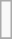<table class="wikitable">
<tr ---->
<td><br></td>
</tr>
<tr --->
</tr>
</table>
